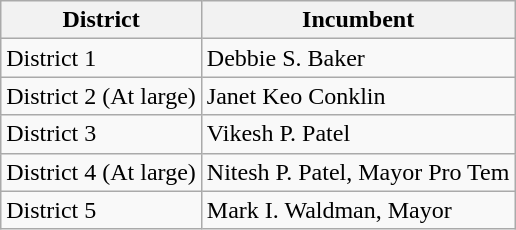<table class="wikitable">
<tr>
<th>District</th>
<th>Incumbent</th>
</tr>
<tr>
<td>District 1</td>
<td>Debbie S. Baker</td>
</tr>
<tr>
<td>District 2 (At large)</td>
<td>Janet Keo Conklin</td>
</tr>
<tr>
<td>District 3</td>
<td>Vikesh P. Patel</td>
</tr>
<tr>
<td>District 4 (At large)</td>
<td>Nitesh P. Patel, Mayor Pro Tem</td>
</tr>
<tr>
<td>District 5</td>
<td>Mark I. Waldman, Mayor</td>
</tr>
</table>
